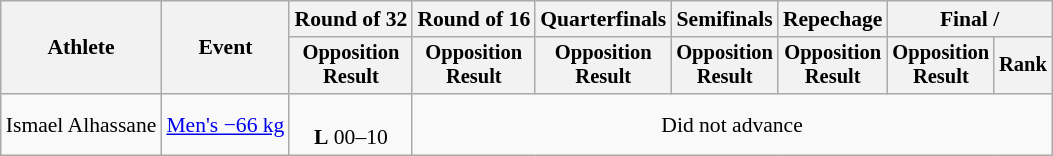<table class="wikitable" style="font-size:90%">
<tr>
<th rowspan="2">Athlete</th>
<th rowspan="2">Event</th>
<th>Round of 32</th>
<th>Round of 16</th>
<th>Quarterfinals</th>
<th>Semifinals</th>
<th>Repechage</th>
<th colspan=2>Final / </th>
</tr>
<tr style="font-size:95%">
<th>Opposition<br>Result</th>
<th>Opposition<br>Result</th>
<th>Opposition<br>Result</th>
<th>Opposition<br>Result</th>
<th>Opposition<br>Result</th>
<th>Opposition<br>Result</th>
<th>Rank</th>
</tr>
<tr align=center>
<td align=left>Ismael Alhassane</td>
<td align=left><a href='#'>Men's −66 kg</a></td>
<td><br><strong>L</strong> 00–10</td>
<td colspan=6>Did not advance</td>
</tr>
</table>
